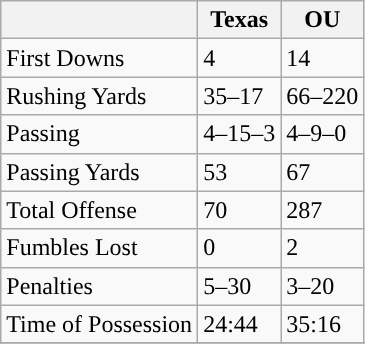<table class="wikitable">
<tr>
<th></th>
<th>Texas</th>
<th>OU</th>
</tr>
<tr>
<td>First Downs</td>
<td>4</td>
<td>14</td>
</tr>
<tr>
<td>Rushing Yards</td>
<td>35–17</td>
<td>66–220</td>
</tr>
<tr>
<td>Passing</td>
<td>4–15–3</td>
<td>4–9–0</td>
</tr>
<tr>
<td>Passing Yards</td>
<td>53</td>
<td>67</td>
</tr>
<tr>
<td>Total Offense</td>
<td>70</td>
<td>287</td>
</tr>
<tr>
<td>Fumbles Lost</td>
<td>0</td>
<td>2</td>
</tr>
<tr>
<td>Penalties</td>
<td>5–30</td>
<td>3–20</td>
</tr>
<tr>
<td>Time of Possession</td>
<td>24:44</td>
<td>35:16</td>
</tr>
<tr>
</tr>
</table>
